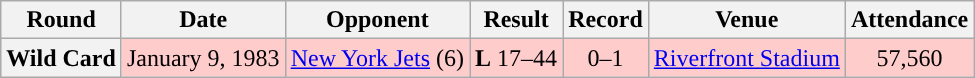<table class="wikitable" style="text-align:center">
<tr>
<th>Round</th>
<th>Date</th>
<th>Opponent</th>
<th>Result</th>
<th>Record</th>
<th>Venue</th>
<th>Attendance</th>
</tr>
<tr style="background:#fcc">
<th>Wild Card</th>
<td>January 9, 1983</td>
<td><a href='#'>New York Jets</a> (6)</td>
<td><strong>L</strong> 17–44</td>
<td>0–1</td>
<td><a href='#'>Riverfront Stadium</a></td>
<td>57,560</td>
</tr>
</table>
